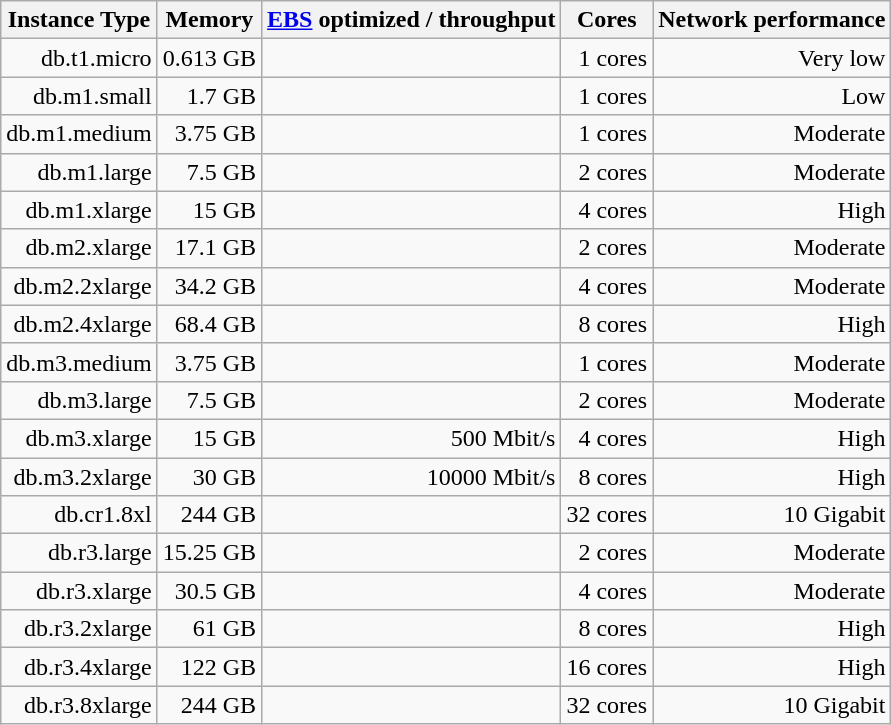<table class="wikitable sortable" style="text-align:right;">
<tr>
<th>Instance Type</th>
<th data-sort-type=number>Memory</th>
<th data-sort-type=number><a href='#'>EBS</a> optimized / throughput</th>
<th data-sort-type=number>Cores</th>
<th>Network performance</th>
</tr>
<tr>
<td>db.t1.micro</td>
<td>0.613 GB</td>
<td></td>
<td>1 cores</td>
<td>Very low</td>
</tr>
<tr>
<td>db.m1.small</td>
<td>1.7 GB</td>
<td></td>
<td>1 cores</td>
<td>Low</td>
</tr>
<tr>
<td>db.m1.medium</td>
<td>3.75 GB</td>
<td></td>
<td>1 cores</td>
<td>Moderate</td>
</tr>
<tr>
<td>db.m1.large</td>
<td>7.5 GB</td>
<td></td>
<td>2 cores</td>
<td>Moderate</td>
</tr>
<tr>
<td>db.m1.xlarge</td>
<td>15 GB</td>
<td></td>
<td>4 cores</td>
<td>High</td>
</tr>
<tr>
<td>db.m2.xlarge</td>
<td>17.1 GB</td>
<td></td>
<td>2 cores</td>
<td>Moderate</td>
</tr>
<tr>
<td>db.m2.2xlarge</td>
<td>34.2 GB</td>
<td></td>
<td>4 cores</td>
<td>Moderate</td>
</tr>
<tr>
<td>db.m2.4xlarge</td>
<td>68.4 GB</td>
<td></td>
<td>8 cores</td>
<td>High</td>
</tr>
<tr>
<td>db.m3.medium</td>
<td>3.75 GB</td>
<td></td>
<td>1 cores</td>
<td>Moderate</td>
</tr>
<tr>
<td>db.m3.large</td>
<td>7.5 GB</td>
<td></td>
<td>2 cores</td>
<td>Moderate</td>
</tr>
<tr>
<td>db.m3.xlarge</td>
<td>15 GB</td>
<td>500 Mbit/s</td>
<td>4 cores</td>
<td>High</td>
</tr>
<tr>
<td>db.m3.2xlarge</td>
<td>30 GB</td>
<td>10000 Mbit/s</td>
<td>8 cores</td>
<td>High</td>
</tr>
<tr>
<td>db.cr1.8xl</td>
<td>244 GB</td>
<td></td>
<td>32 cores</td>
<td>10 Gigabit</td>
</tr>
<tr>
<td>db.r3.large</td>
<td>15.25 GB</td>
<td></td>
<td>2 cores</td>
<td>Moderate</td>
</tr>
<tr>
<td>db.r3.xlarge</td>
<td>30.5 GB</td>
<td></td>
<td>4 cores</td>
<td>Moderate</td>
</tr>
<tr>
<td>db.r3.2xlarge</td>
<td>61 GB</td>
<td></td>
<td>8 cores</td>
<td>High</td>
</tr>
<tr>
<td>db.r3.4xlarge</td>
<td>122 GB</td>
<td></td>
<td>16 cores</td>
<td>High</td>
</tr>
<tr>
<td>db.r3.8xlarge</td>
<td>244 GB</td>
<td></td>
<td>32 cores</td>
<td>10 Gigabit</td>
</tr>
</table>
